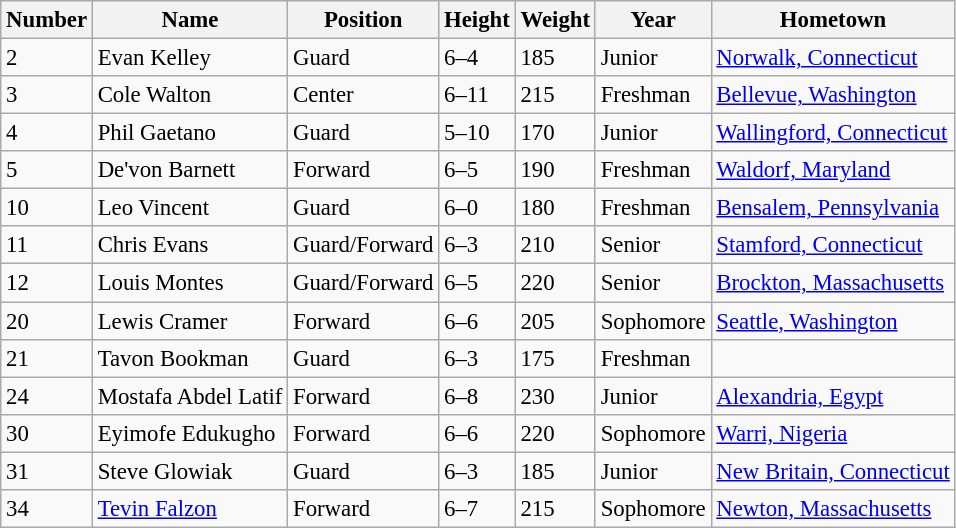<table class="wikitable" style="font-size: 95%;">
<tr>
<th>Number</th>
<th>Name</th>
<th>Position</th>
<th>Height</th>
<th>Weight</th>
<th>Year</th>
<th>Hometown</th>
</tr>
<tr>
<td>2</td>
<td>Evan Kelley</td>
<td>Guard</td>
<td>6–4</td>
<td>185</td>
<td>Junior</td>
<td><a href='#'>Norwalk, Connecticut</a></td>
</tr>
<tr>
<td>3</td>
<td>Cole Walton</td>
<td>Center</td>
<td>6–11</td>
<td>215</td>
<td>Freshman</td>
<td><a href='#'>Bellevue, Washington</a></td>
</tr>
<tr>
<td>4</td>
<td>Phil Gaetano</td>
<td>Guard</td>
<td>5–10</td>
<td>170</td>
<td>Junior</td>
<td><a href='#'>Wallingford, Connecticut</a></td>
</tr>
<tr>
<td>5</td>
<td>De'von Barnett</td>
<td>Forward</td>
<td>6–5</td>
<td>190</td>
<td>Freshman</td>
<td><a href='#'>Waldorf, Maryland</a></td>
</tr>
<tr>
<td>10</td>
<td>Leo Vincent</td>
<td>Guard</td>
<td>6–0</td>
<td>180</td>
<td>Freshman</td>
<td><a href='#'>Bensalem, Pennsylvania</a></td>
</tr>
<tr>
<td>11</td>
<td>Chris Evans</td>
<td>Guard/Forward</td>
<td>6–3</td>
<td>210</td>
<td>Senior</td>
<td><a href='#'>Stamford, Connecticut</a></td>
</tr>
<tr>
<td>12</td>
<td>Louis Montes</td>
<td>Guard/Forward</td>
<td>6–5</td>
<td>220</td>
<td>Senior</td>
<td><a href='#'>Brockton, Massachusetts</a></td>
</tr>
<tr>
<td>20</td>
<td>Lewis Cramer</td>
<td>Forward</td>
<td>6–6</td>
<td>205</td>
<td>Sophomore</td>
<td><a href='#'>Seattle, Washington</a></td>
</tr>
<tr>
<td>21</td>
<td>Tavon Bookman</td>
<td>Guard</td>
<td>6–3</td>
<td>175</td>
<td>Freshman</td>
<td></td>
</tr>
<tr>
<td>24</td>
<td>Mostafa Abdel Latif</td>
<td>Forward</td>
<td>6–8</td>
<td>230</td>
<td>Junior</td>
<td><a href='#'>Alexandria, Egypt</a></td>
</tr>
<tr>
<td>30</td>
<td>Eyimofe Edukugho</td>
<td>Forward</td>
<td>6–6</td>
<td>220</td>
<td>Sophomore</td>
<td><a href='#'>Warri, Nigeria</a></td>
</tr>
<tr>
<td>31</td>
<td>Steve Glowiak</td>
<td>Guard</td>
<td>6–3</td>
<td>185</td>
<td>Junior</td>
<td><a href='#'>New Britain, Connecticut</a></td>
</tr>
<tr>
<td>34</td>
<td><a href='#'>Tevin Falzon</a></td>
<td>Forward</td>
<td>6–7</td>
<td>215</td>
<td>Sophomore</td>
<td><a href='#'>Newton, Massachusetts</a></td>
</tr>
</table>
